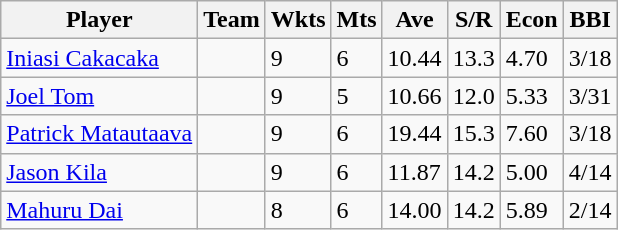<table class="wikitable">
<tr>
<th>Player</th>
<th>Team</th>
<th>Wkts</th>
<th>Mts</th>
<th>Ave</th>
<th>S/R</th>
<th>Econ</th>
<th>BBI</th>
</tr>
<tr>
<td><a href='#'>Iniasi Cakacaka</a></td>
<td></td>
<td>9</td>
<td>6</td>
<td>10.44</td>
<td>13.3</td>
<td>4.70</td>
<td>3/18</td>
</tr>
<tr>
<td><a href='#'>Joel Tom</a></td>
<td></td>
<td>9</td>
<td>5</td>
<td>10.66</td>
<td>12.0</td>
<td>5.33</td>
<td>3/31</td>
</tr>
<tr>
<td><a href='#'>Patrick Matautaava</a></td>
<td></td>
<td>9</td>
<td>6</td>
<td>19.44</td>
<td>15.3</td>
<td>7.60</td>
<td>3/18</td>
</tr>
<tr>
<td><a href='#'>Jason Kila</a></td>
<td></td>
<td>9</td>
<td>6</td>
<td>11.87</td>
<td>14.2</td>
<td>5.00</td>
<td>4/14</td>
</tr>
<tr>
<td><a href='#'>Mahuru Dai</a></td>
<td></td>
<td>8</td>
<td>6</td>
<td>14.00</td>
<td>14.2</td>
<td>5.89</td>
<td>2/14</td>
</tr>
</table>
